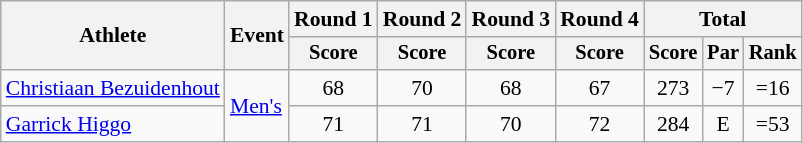<table class=wikitable style=font-size:90%;text-align:center>
<tr>
<th rowspan=2>Athlete</th>
<th rowspan=2>Event</th>
<th>Round 1</th>
<th>Round 2</th>
<th>Round 3</th>
<th>Round 4</th>
<th colspan=3>Total</th>
</tr>
<tr style=font-size:95%>
<th>Score</th>
<th>Score</th>
<th>Score</th>
<th>Score</th>
<th>Score</th>
<th>Par</th>
<th>Rank</th>
</tr>
<tr>
<td align=left><a href='#'>Christiaan Bezuidenhout</a></td>
<td align=left rowspan=2><a href='#'>Men's</a></td>
<td>68</td>
<td>70</td>
<td>68</td>
<td>67</td>
<td>273</td>
<td>−7</td>
<td>=16</td>
</tr>
<tr>
<td align=left><a href='#'>Garrick Higgo</a></td>
<td>71</td>
<td>71</td>
<td>70</td>
<td>72</td>
<td>284</td>
<td>E</td>
<td>=53</td>
</tr>
</table>
